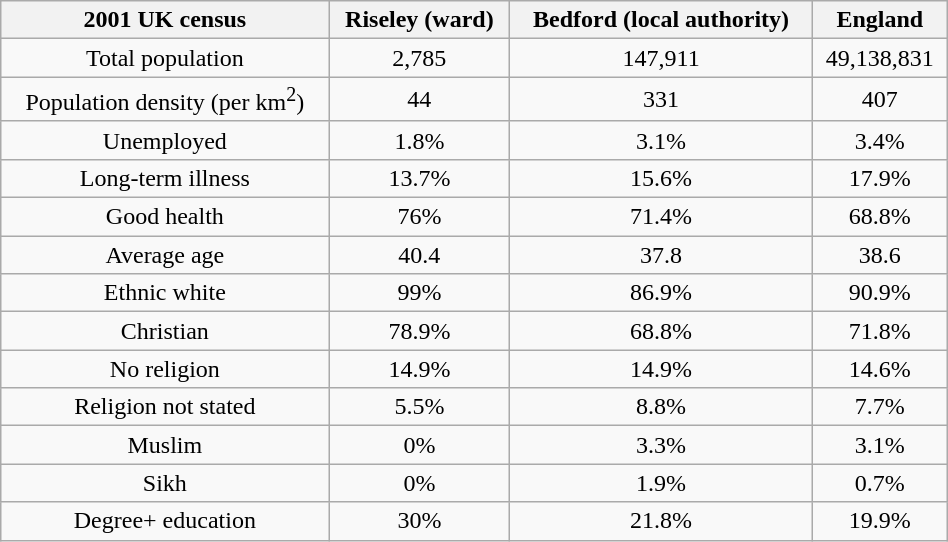<table class="wikitable" id="toc" style="float:right; margin-left:2em; width:50%;">
<tr>
<th United Kingdom Census 2001>2001 UK census</th>
<th><strong>Riseley (ward)</strong></th>
<th><strong>Bedford (local authority)</strong></th>
<th><strong>England</strong></th>
</tr>
<tr style="text-align:center;">
<td>Total population</td>
<td>2,785</td>
<td>147,911</td>
<td>49,138,831</td>
</tr>
<tr style="text-align:center;">
<td>Population density (per km<sup>2</sup>)</td>
<td>44</td>
<td>331</td>
<td>407</td>
</tr>
<tr style="text-align:center;">
<td>Unemployed</td>
<td>1.8%</td>
<td>3.1%</td>
<td>3.4%</td>
</tr>
<tr style="text-align:center;">
<td>Long-term illness</td>
<td>13.7%</td>
<td>15.6%</td>
<td>17.9%</td>
</tr>
<tr style="text-align:center;">
<td>Good health</td>
<td>76%</td>
<td>71.4%</td>
<td>68.8%</td>
</tr>
<tr style="text-align:center;">
<td>Average age</td>
<td>40.4</td>
<td>37.8</td>
<td>38.6</td>
</tr>
<tr style="text-align:center;">
<td>Ethnic white</td>
<td>99%</td>
<td>86.9%</td>
<td>90.9%</td>
</tr>
<tr style="text-align:center;">
<td>Christian</td>
<td>78.9%</td>
<td>68.8%</td>
<td>71.8%</td>
</tr>
<tr style="text-align:center;">
<td>No religion</td>
<td>14.9%</td>
<td>14.9%</td>
<td>14.6%</td>
</tr>
<tr style="text-align:center;">
<td>Religion not stated</td>
<td>5.5%</td>
<td>8.8%</td>
<td>7.7%</td>
</tr>
<tr style="text-align:center;">
<td>Muslim</td>
<td>0%</td>
<td>3.3%</td>
<td>3.1%</td>
</tr>
<tr style="text-align:center;">
<td>Sikh</td>
<td>0%</td>
<td>1.9%</td>
<td>0.7%</td>
</tr>
<tr style="text-align:center;">
<td>Degree+ education</td>
<td>30%</td>
<td>21.8%</td>
<td>19.9%</td>
</tr>
</table>
